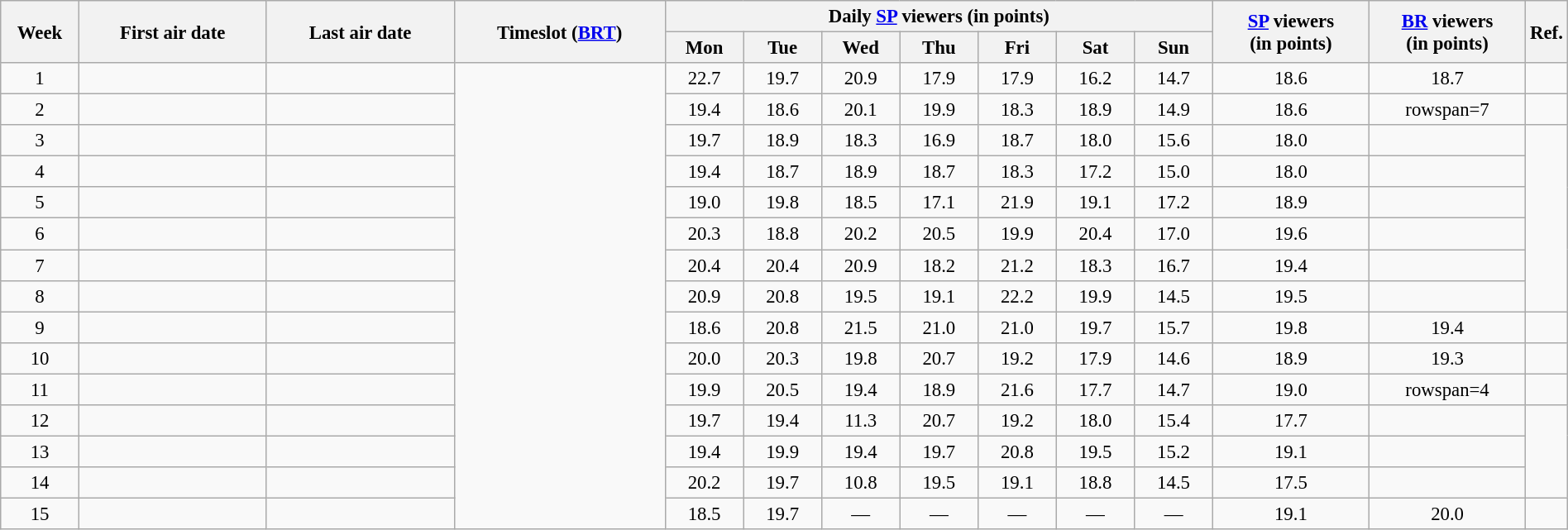<table class="wikitable sortable" style="text-align:center; font-size:95%; width: 100%">
<tr>
<th rowspan=2 width="05.0%">Week</th>
<th rowspan=2 width="12.0%">First air date</th>
<th rowspan=2 width="12.0%">Last air date</th>
<th rowspan=2 width="13.5%">Timeslot (<a href='#'>BRT</a>)</th>
<th colspan=7 width="35.0%">Daily <a href='#'>SP</a> viewers (in points)</th>
<th rowspan=2 width="10.0%"><a href='#'>SP</a> viewers<br>(in points)</th>
<th rowspan=2 width="10.0%"><a href='#'>BR</a> viewers<br>(in points)</th>
<th rowspan=2 width="05.0%">Ref.</th>
</tr>
<tr>
<th width="05%">Mon</th>
<th width="05%">Tue</th>
<th width="05%">Wed</th>
<th width="05%">Thu</th>
<th width="05%">Fri</th>
<th width="05%">Sat</th>
<th width="05%">Sun</th>
</tr>
<tr>
<td>1</td>
<td></td>
<td></td>
<td rowspan=15></td>
<td>22.7</td>
<td>19.7</td>
<td>20.9</td>
<td>17.9</td>
<td>17.9</td>
<td>16.2</td>
<td>14.7</td>
<td>18.6</td>
<td>18.7</td>
<td></td>
</tr>
<tr>
<td>2</td>
<td></td>
<td></td>
<td>19.4</td>
<td>18.6</td>
<td>20.1</td>
<td>19.9</td>
<td>18.3</td>
<td>18.9</td>
<td>14.9</td>
<td>18.6</td>
<td>rowspan=7 </td>
<td></td>
</tr>
<tr>
<td>3</td>
<td></td>
<td></td>
<td>19.7</td>
<td>18.9</td>
<td>18.3</td>
<td>16.9</td>
<td>18.7</td>
<td>18.0</td>
<td>15.6</td>
<td>18.0</td>
<td></td>
</tr>
<tr>
<td>4</td>
<td></td>
<td></td>
<td>19.4</td>
<td>18.7</td>
<td>18.9</td>
<td>18.7</td>
<td>18.3</td>
<td>17.2</td>
<td>15.0</td>
<td>18.0</td>
<td></td>
</tr>
<tr>
<td>5</td>
<td></td>
<td></td>
<td>19.0</td>
<td>19.8</td>
<td>18.5</td>
<td>17.1</td>
<td>21.9</td>
<td>19.1</td>
<td>17.2</td>
<td>18.9</td>
<td></td>
</tr>
<tr>
<td>6</td>
<td></td>
<td></td>
<td>20.3</td>
<td>18.8</td>
<td>20.2</td>
<td>20.5</td>
<td>19.9</td>
<td>20.4</td>
<td>17.0</td>
<td>19.6</td>
<td></td>
</tr>
<tr>
<td>7</td>
<td></td>
<td></td>
<td>20.4</td>
<td>20.4</td>
<td>20.9</td>
<td>18.2</td>
<td>21.2</td>
<td>18.3</td>
<td>16.7</td>
<td>19.4</td>
<td></td>
</tr>
<tr>
<td>8</td>
<td></td>
<td></td>
<td>20.9</td>
<td>20.8</td>
<td>19.5</td>
<td>19.1</td>
<td>22.2</td>
<td>19.9</td>
<td>14.5</td>
<td>19.5</td>
<td></td>
</tr>
<tr>
<td>9</td>
<td></td>
<td></td>
<td>18.6</td>
<td>20.8</td>
<td>21.5</td>
<td>21.0</td>
<td>21.0</td>
<td>19.7</td>
<td>15.7</td>
<td>19.8</td>
<td>19.4</td>
<td></td>
</tr>
<tr>
<td>10</td>
<td></td>
<td></td>
<td>20.0</td>
<td>20.3</td>
<td>19.8</td>
<td>20.7</td>
<td>19.2</td>
<td>17.9</td>
<td>14.6</td>
<td>18.9</td>
<td>19.3</td>
<td></td>
</tr>
<tr>
<td>11</td>
<td></td>
<td></td>
<td>19.9</td>
<td>20.5</td>
<td>19.4</td>
<td>18.9</td>
<td>21.6</td>
<td>17.7</td>
<td>14.7</td>
<td>19.0</td>
<td>rowspan=4 </td>
<td></td>
</tr>
<tr>
<td>12</td>
<td></td>
<td></td>
<td>19.7</td>
<td>19.4</td>
<td>11.3</td>
<td>20.7</td>
<td>19.2</td>
<td>18.0</td>
<td>15.4</td>
<td>17.7</td>
<td></td>
</tr>
<tr>
<td>13</td>
<td></td>
<td></td>
<td>19.4</td>
<td>19.9</td>
<td>19.4</td>
<td>19.7</td>
<td>20.8</td>
<td>19.5</td>
<td>15.2</td>
<td>19.1</td>
<td></td>
</tr>
<tr>
<td>14</td>
<td></td>
<td></td>
<td>20.2</td>
<td>19.7</td>
<td>10.8</td>
<td>19.5</td>
<td>19.1</td>
<td>18.8</td>
<td>14.5</td>
<td>17.5</td>
<td></td>
</tr>
<tr>
<td>15</td>
<td></td>
<td></td>
<td>18.5</td>
<td>19.7</td>
<td>—</td>
<td>—</td>
<td>—</td>
<td>—</td>
<td>—</td>
<td>19.1</td>
<td>20.0</td>
<td></td>
</tr>
</table>
